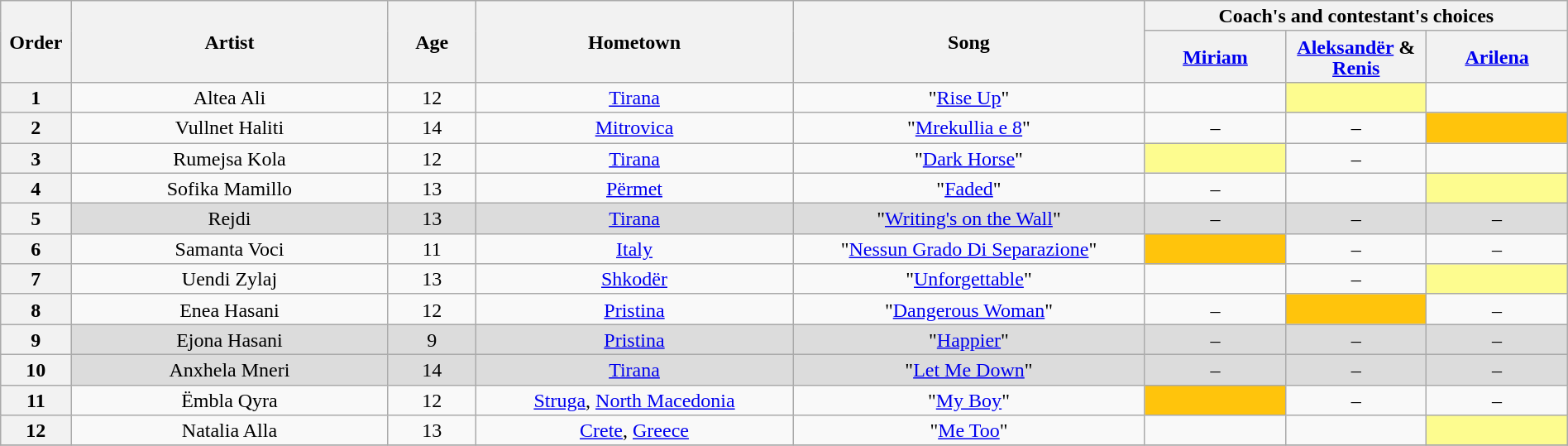<table class="wikitable" style="text-align:center; line-height:17px; width:100%;">
<tr>
<th scope="col" rowspan=2 width="04%">Order</th>
<th scope="col" rowspan=2 width="18%">Artist</th>
<th scope="col" rowspan=2 width="05%">Age</th>
<th scope="col" rowspan=2 width="18%">Hometown</th>
<th scope="col" rowspan=2 width="20%">Song</th>
<th scope="col" colspan=3 width="24%">Coach's and contestant's choices</th>
</tr>
<tr>
<th width="08%"><a href='#'>Miriam</a></th>
<th width="08%"><a href='#'>Aleksandër</a> & <a href='#'>Renis</a></th>
<th width="08%"><a href='#'>Arilena</a></th>
</tr>
<tr>
<th>1</th>
<td>Altea Ali</td>
<td>12</td>
<td><a href='#'>Tirana</a></td>
<td>"<a href='#'>Rise Up</a>"</td>
<td><strong></strong></td>
<td style="background: #fdfc8f;"><strong></strong></td>
<td><strong></strong></td>
</tr>
<tr>
<th>2</th>
<td>Vullnet Haliti</td>
<td>14</td>
<td><a href='#'>Mitrovica</a></td>
<td>"<a href='#'>Mrekullia e 8</a>"</td>
<td>–</td>
<td>–</td>
<td style="background: #ffc40c;"><strong></strong></td>
</tr>
<tr>
<th>3</th>
<td>Rumejsa Kola</td>
<td>12</td>
<td><a href='#'>Tirana</a></td>
<td>"<a href='#'>Dark Horse</a>"</td>
<td style="background: #fdfc8f;"><strong></strong></td>
<td>–</td>
<td><strong></strong></td>
</tr>
<tr>
<th>4</th>
<td>Sofika Mamillo</td>
<td>13</td>
<td><a href='#'>Përmet</a></td>
<td>"<a href='#'>Faded</a>"</td>
<td>–</td>
<td><strong></strong></td>
<td style="background: #fdfc8f;"><strong></strong></td>
</tr>
<tr style="background: #dcdcdc;" |>
<th>5</th>
<td>Rejdi</td>
<td>13</td>
<td><a href='#'>Tirana</a></td>
<td>"<a href='#'>Writing's on the Wall</a>"</td>
<td>–</td>
<td>–</td>
<td>–</td>
</tr>
<tr>
<th>6</th>
<td>Samanta Voci</td>
<td>11</td>
<td><a href='#'>Italy</a></td>
<td>"<a href='#'>Nessun Grado Di Separazione</a>"</td>
<td style="background: #ffc40c;"><strong></strong></td>
<td>–</td>
<td>–</td>
</tr>
<tr>
<th>7</th>
<td>Uendi Zylaj</td>
<td>13</td>
<td><a href='#'>Shkodër</a></td>
<td>"<a href='#'>Unforgettable</a>"</td>
<td><strong></strong></td>
<td>–</td>
<td style="background: #fdfc8f;"><strong></strong></td>
</tr>
<tr>
<th>8</th>
<td>Enea Hasani</td>
<td>12</td>
<td><a href='#'>Pristina</a></td>
<td>"<a href='#'>Dangerous Woman</a>"</td>
<td>–</td>
<td style="background: #ffc40c;"><strong></strong></td>
<td>–</td>
</tr>
<tr style="background: #dcdcdc;" |>
<th>9</th>
<td>Ejona Hasani</td>
<td>9</td>
<td><a href='#'>Pristina</a></td>
<td>"<a href='#'>Happier</a>"</td>
<td>–</td>
<td>–</td>
<td>–</td>
</tr>
<tr style="background: #dcdcdc;" |>
<th>10</th>
<td>Anxhela Mneri</td>
<td>14</td>
<td><a href='#'>Tirana</a></td>
<td>"<a href='#'>Let Me Down</a>"</td>
<td>–</td>
<td>–</td>
<td>–</td>
</tr>
<tr>
<th>11</th>
<td>Ëmbla Qyra</td>
<td>12</td>
<td><a href='#'>Struga</a>, <a href='#'>North Macedonia</a></td>
<td>"<a href='#'>My Boy</a>"</td>
<td style="background: #ffc40c;"><strong></strong></td>
<td>–</td>
<td>–</td>
</tr>
<tr>
<th>12</th>
<td>Natalia Alla</td>
<td>13</td>
<td><a href='#'>Crete</a>, <a href='#'>Greece</a></td>
<td>"<a href='#'>Me Too</a>"</td>
<td><strong></strong></td>
<td><strong></strong></td>
<td style="background: #fdfc8f;"><strong></strong></td>
</tr>
<tr>
</tr>
</table>
